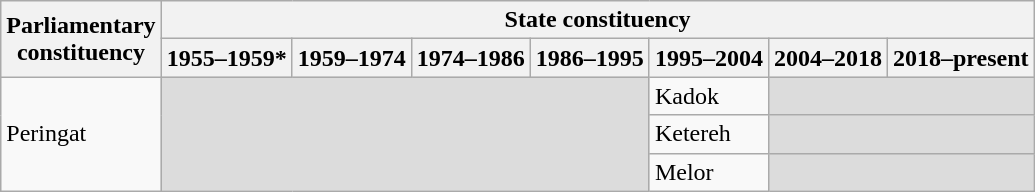<table class="wikitable">
<tr>
<th rowspan="2">Parliamentary<br>constituency</th>
<th colspan="7">State constituency</th>
</tr>
<tr>
<th>1955–1959*</th>
<th>1959–1974</th>
<th>1974–1986</th>
<th>1986–1995</th>
<th>1995–2004</th>
<th>2004–2018</th>
<th>2018–present</th>
</tr>
<tr>
<td rowspan="3">Peringat</td>
<td colspan="4" rowspan="3" bgcolor="dcdcdc"></td>
<td>Kadok</td>
<td colspan="2" bgcolor="dcdcdc"></td>
</tr>
<tr>
<td>Ketereh</td>
<td colspan="2" bgcolor="dcdcdc"></td>
</tr>
<tr>
<td>Melor</td>
<td colspan="2" bgcolor="dcdcdc"></td>
</tr>
</table>
